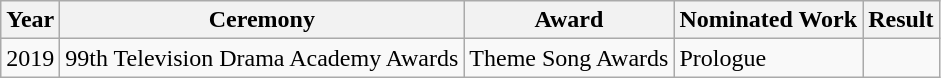<table class="wikitable">
<tr>
<th>Year</th>
<th>Ceremony</th>
<th>Award</th>
<th>Nominated Work</th>
<th>Result</th>
</tr>
<tr>
<td>2019</td>
<td>99th Television Drama Academy Awards</td>
<td>Theme Song Awards</td>
<td>Prologue</td>
<td></td>
</tr>
</table>
